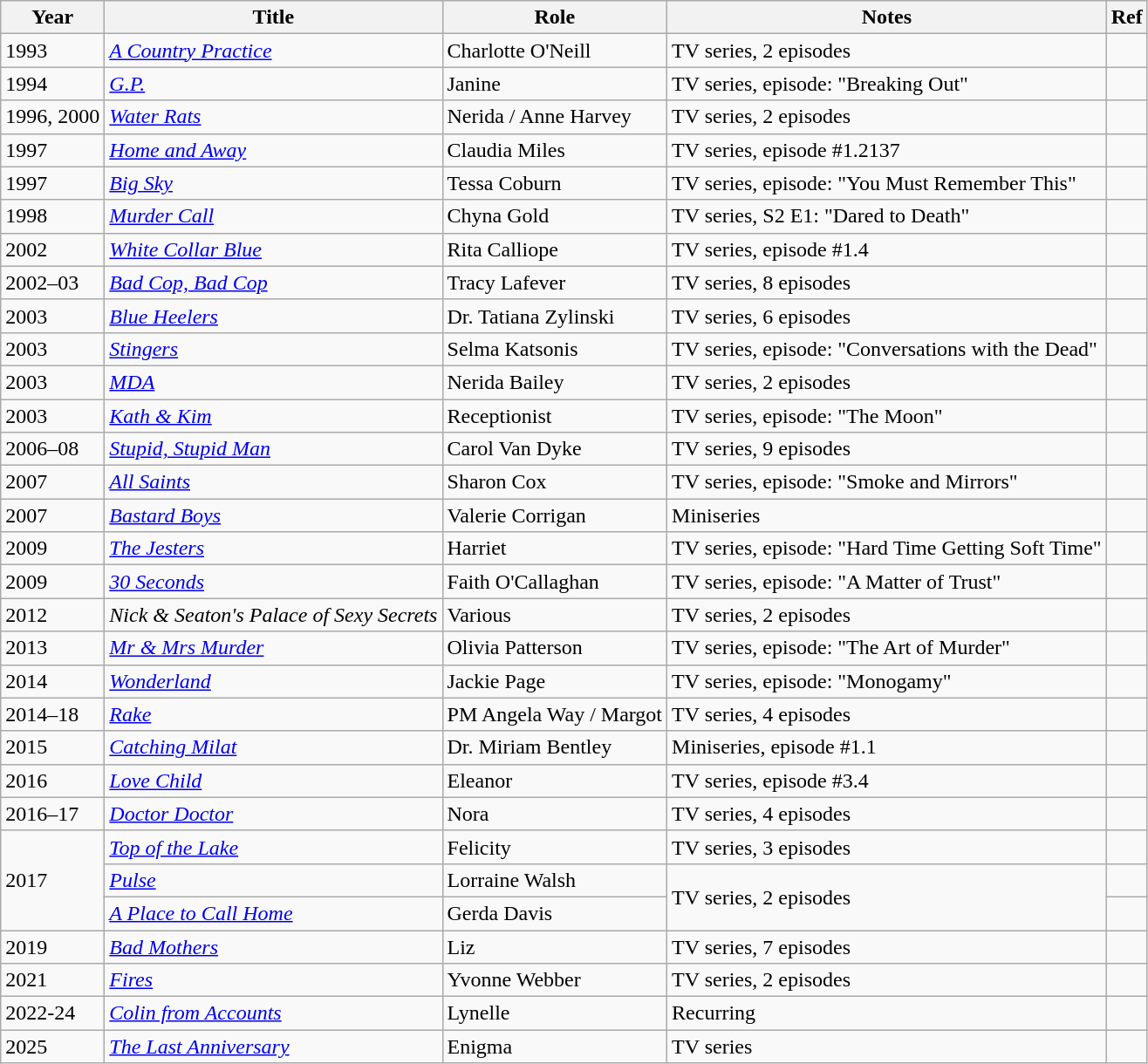<table class="wikitable sortable">
<tr>
<th>Year</th>
<th>Title</th>
<th>Role</th>
<th>Notes</th>
<th>Ref</th>
</tr>
<tr>
<td>1993</td>
<td><em><a href='#'>A Country Practice</a></em></td>
<td>Charlotte O'Neill</td>
<td>TV series, 2 episodes</td>
<td></td>
</tr>
<tr>
<td>1994</td>
<td><em><a href='#'>G.P.</a></em></td>
<td>Janine</td>
<td>TV series, episode: "Breaking Out"</td>
<td></td>
</tr>
<tr>
<td>1996, 2000</td>
<td><a href='#'><em>Water Rats</em></a></td>
<td>Nerida / Anne Harvey</td>
<td>TV series, 2 episodes</td>
<td></td>
</tr>
<tr>
<td>1997</td>
<td><em><a href='#'>Home and Away</a></em></td>
<td>Claudia Miles</td>
<td>TV series, episode #1.2137</td>
<td></td>
</tr>
<tr>
<td>1997</td>
<td><a href='#'><em>Big Sky</em></a></td>
<td>Tessa Coburn</td>
<td>TV series, episode: "You Must Remember This"</td>
<td></td>
</tr>
<tr>
<td>1998</td>
<td><em><a href='#'>Murder Call</a></em></td>
<td>Chyna Gold</td>
<td>TV series, S2 E1: "Dared to Death"</td>
<td></td>
</tr>
<tr>
<td>2002</td>
<td><em><a href='#'>White Collar Blue</a></em></td>
<td>Rita Calliope</td>
<td>TV series, episode #1.4</td>
<td></td>
</tr>
<tr>
<td>2002–03</td>
<td><em><a href='#'>Bad Cop, Bad Cop</a></em></td>
<td>Tracy Lafever</td>
<td>TV series, 8 episodes</td>
<td></td>
</tr>
<tr>
<td>2003</td>
<td><em><a href='#'>Blue Heelers</a></em></td>
<td>Dr. Tatiana Zylinski</td>
<td>TV series, 6 episodes</td>
<td></td>
</tr>
<tr>
<td>2003</td>
<td><a href='#'><em>Stingers</em></a></td>
<td>Selma Katsonis</td>
<td>TV series, episode: "Conversations with the Dead"</td>
<td></td>
</tr>
<tr>
<td>2003</td>
<td><a href='#'><em>MDA</em></a></td>
<td>Nerida Bailey</td>
<td>TV series, 2 episodes</td>
<td></td>
</tr>
<tr>
<td>2003</td>
<td><em><a href='#'>Kath & Kim</a></em></td>
<td>Receptionist</td>
<td>TV series, episode: "The Moon"</td>
<td></td>
</tr>
<tr>
<td>2006–08</td>
<td><em><a href='#'>Stupid, Stupid Man</a></em></td>
<td>Carol Van Dyke</td>
<td>TV series, 9 episodes</td>
<td></td>
</tr>
<tr>
<td>2007</td>
<td><a href='#'><em>All Saints</em></a></td>
<td>Sharon Cox</td>
<td>TV series, episode: "Smoke and Mirrors"</td>
<td></td>
</tr>
<tr>
<td>2007</td>
<td><em><a href='#'>Bastard Boys</a></em></td>
<td>Valerie Corrigan</td>
<td>Miniseries</td>
<td></td>
</tr>
<tr>
<td>2009</td>
<td><a href='#'><em>The Jesters</em></a></td>
<td>Harriet</td>
<td>TV series, episode: "Hard Time Getting Soft Time"</td>
<td></td>
</tr>
<tr>
<td>2009</td>
<td><a href='#'><em>30 Seconds</em></a></td>
<td>Faith O'Callaghan</td>
<td>TV series, episode: "A Matter of Trust"</td>
<td></td>
</tr>
<tr>
<td>2012</td>
<td><em>Nick & Seaton's Palace of Sexy Secrets</em></td>
<td>Various</td>
<td>TV series, 2 episodes</td>
<td></td>
</tr>
<tr>
<td>2013</td>
<td><em><a href='#'>Mr & Mrs Murder</a></em></td>
<td>Olivia Patterson</td>
<td>TV series, episode: "The Art of Murder"</td>
<td></td>
</tr>
<tr>
<td>2014</td>
<td><a href='#'><em>Wonderland</em></a></td>
<td>Jackie Page</td>
<td>TV series, episode: "Monogamy"</td>
<td></td>
</tr>
<tr>
<td>2014–18</td>
<td><a href='#'><em>Rake</em></a></td>
<td>PM Angela Way / Margot</td>
<td>TV series, 4 episodes</td>
<td></td>
</tr>
<tr>
<td>2015</td>
<td><em><a href='#'>Catching Milat</a></em></td>
<td>Dr. Miriam Bentley</td>
<td>Miniseries, episode #1.1</td>
<td></td>
</tr>
<tr>
<td>2016</td>
<td><a href='#'><em>Love Child</em></a></td>
<td>Eleanor</td>
<td>TV series, episode #3.4</td>
<td></td>
</tr>
<tr>
<td>2016–17</td>
<td><a href='#'><em>Doctor Doctor</em></a></td>
<td>Nora</td>
<td>TV series, 4 episodes</td>
<td></td>
</tr>
<tr>
<td rowspan="3">2017</td>
<td><em><a href='#'>Top of the Lake</a></em></td>
<td>Felicity</td>
<td>TV series, 3 episodes</td>
<td></td>
</tr>
<tr>
<td><a href='#'><em>Pulse</em></a></td>
<td>Lorraine Walsh</td>
<td rowspan="2">TV series, 2 episodes</td>
<td></td>
</tr>
<tr>
<td><a href='#'><em>A Place to Call Home</em></a></td>
<td>Gerda Davis</td>
<td></td>
</tr>
<tr>
<td>2019</td>
<td><em><a href='#'>Bad Mothers</a></em></td>
<td>Liz</td>
<td>TV series, 7 episodes</td>
<td></td>
</tr>
<tr>
<td>2021</td>
<td><a href='#'><em>Fires</em></a></td>
<td>Yvonne Webber</td>
<td>TV series, 2 episodes</td>
<td></td>
</tr>
<tr>
<td>2022-24</td>
<td><em><a href='#'>Colin from Accounts</a></em></td>
<td>Lynelle</td>
<td>Recurring</td>
<td></td>
</tr>
<tr>
<td>2025</td>
<td><a href='#'><em>The Last Anniversary</em></a></td>
<td>Enigma</td>
<td>TV series</td>
<td></td>
</tr>
</table>
